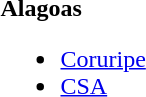<table>
<tr>
<td><strong>Alagoas</strong><br><ul><li><a href='#'>Coruripe</a></li><li><a href='#'>CSA</a></li></ul></td>
</tr>
</table>
